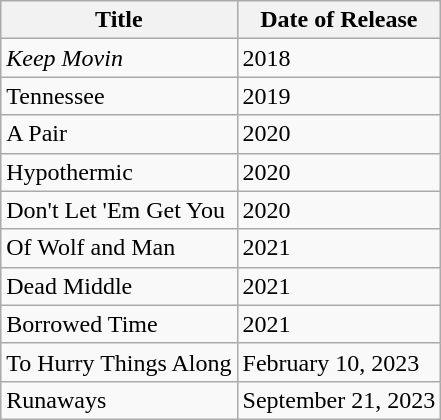<table class="wikitable sortable">
<tr>
<th>Title</th>
<th>Date of Release</th>
</tr>
<tr>
<td><em>Keep Movin<strong></td>
<td>2018</td>
</tr>
<tr>
<td></em>Tennessee<em></td>
<td>2019</td>
</tr>
<tr>
<td></em>A Pair<em></td>
<td>2020</td>
</tr>
<tr>
<td></em>Hypothermic<em></td>
<td>2020</td>
</tr>
<tr>
<td></em>Don't Let 'Em Get You<em></td>
<td>2020</td>
</tr>
<tr>
<td></em>Of Wolf and Man<em></td>
<td>2021</td>
</tr>
<tr>
<td></em>Dead Middle<em></td>
<td>2021</td>
</tr>
<tr>
<td></em>Borrowed Time<em></td>
<td>2021</td>
</tr>
<tr>
<td></em>To Hurry Things Along<em></td>
<td>February 10, 2023</td>
</tr>
<tr>
<td></em>Runaways<em></td>
<td>September 21, 2023</td>
</tr>
</table>
